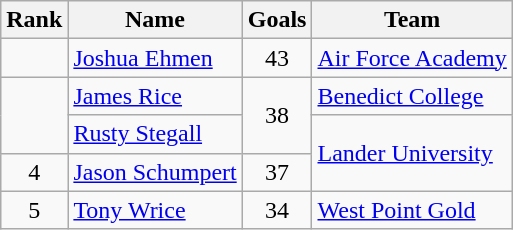<table class="wikitable sortable"  style="text-align:center">
<tr>
<th>Rank</th>
<th>Name</th>
<th>Goals</th>
<th>Team</th>
</tr>
<tr>
<td></td>
<td align="left"><a href='#'>Joshua Ehmen</a></td>
<td>43</td>
<td align="left"><a href='#'>Air Force Academy</a></td>
</tr>
<tr>
<td rowspan="2"></td>
<td align="left"><a href='#'>James Rice</a></td>
<td rowspan="2">38</td>
<td align="left"><a href='#'>Benedict College</a></td>
</tr>
<tr>
<td align="left"><a href='#'>Rusty Stegall</a></td>
<td align="left" rowspan="2"><a href='#'>Lander University</a></td>
</tr>
<tr>
<td>4</td>
<td align="left"><a href='#'>Jason Schumpert</a></td>
<td>37</td>
</tr>
<tr>
<td>5</td>
<td align="left"><a href='#'>Tony Wrice</a></td>
<td>34</td>
<td align="left"><a href='#'>West Point Gold</a></td>
</tr>
</table>
